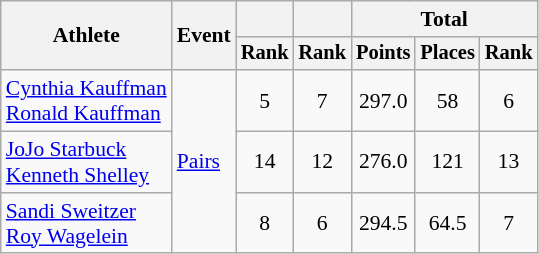<table class=wikitable style="font-size:90%; text-align:center">
<tr>
<th rowspan=2>Athlete</th>
<th rowspan=2>Event</th>
<th></th>
<th></th>
<th colspan=3>Total</th>
</tr>
<tr style=font-size:95%>
<th>Rank</th>
<th>Rank</th>
<th>Points</th>
<th>Places</th>
<th>Rank</th>
</tr>
<tr>
<td align=left><a href='#'>Cynthia Kauffman</a><br><a href='#'>Ronald Kauffman</a></td>
<td align=left rowspan=3><a href='#'>Pairs</a></td>
<td>5</td>
<td>7</td>
<td>297.0</td>
<td>58</td>
<td>6</td>
</tr>
<tr>
<td align=left><a href='#'>JoJo Starbuck</a><br><a href='#'>Kenneth Shelley</a></td>
<td>14</td>
<td>12</td>
<td>276.0</td>
<td>121</td>
<td>13</td>
</tr>
<tr>
<td align=left><a href='#'>Sandi Sweitzer</a><br><a href='#'>Roy Wagelein</a></td>
<td>8</td>
<td>6</td>
<td>294.5</td>
<td>64.5</td>
<td>7</td>
</tr>
</table>
